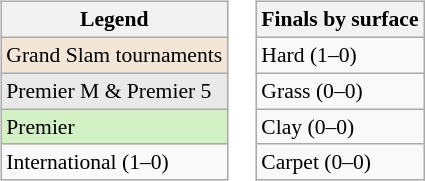<table>
<tr valign=top>
<td><br><table class=wikitable style="font-size:90%">
<tr>
<th>Legend</th>
</tr>
<tr style="background:#f3e6d7;">
<td>Grand Slam tournaments</td>
</tr>
<tr>
<td bgcolor=#e9e9e9>Premier M & Premier 5</td>
</tr>
<tr>
<td bgcolor=#d4f1c5>Premier</td>
</tr>
<tr>
<td>International (1–0)</td>
</tr>
</table>
</td>
<td><br><table class=wikitable style="font-size:90%">
<tr>
<th>Finals by surface</th>
</tr>
<tr>
<td>Hard (1–0)</td>
</tr>
<tr>
<td>Grass (0–0)</td>
</tr>
<tr>
<td>Clay (0–0)</td>
</tr>
<tr>
<td>Carpet (0–0)</td>
</tr>
</table>
</td>
</tr>
</table>
